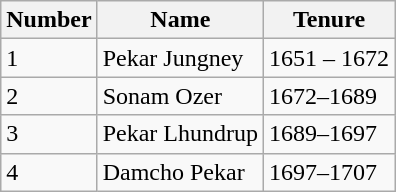<table class="wikitable">
<tr ->
<th>Number</th>
<th>Name</th>
<th>Tenure</th>
</tr>
<tr ->
<td>1</td>
<td>Pekar Jungney</td>
<td>1651 – 1672</td>
</tr>
<tr ->
<td>2</td>
<td>Sonam Ozer</td>
<td>1672–1689</td>
</tr>
<tr ->
<td>3</td>
<td>Pekar Lhundrup</td>
<td>1689–1697</td>
</tr>
<tr ->
<td>4</td>
<td>Damcho Pekar</td>
<td>1697–1707</td>
</tr>
</table>
